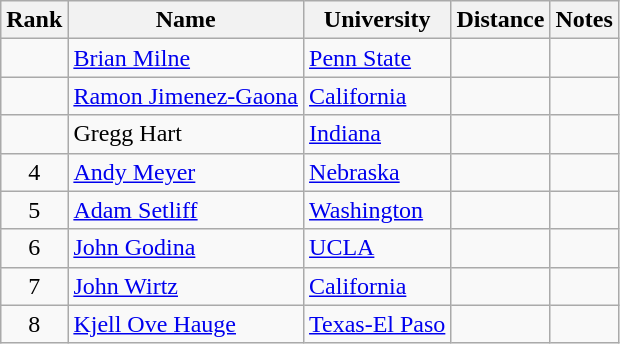<table class="wikitable sortable" style="text-align:center">
<tr>
<th>Rank</th>
<th>Name</th>
<th>University</th>
<th>Distance</th>
<th>Notes</th>
</tr>
<tr>
<td></td>
<td align=left><a href='#'>Brian Milne</a></td>
<td align=left><a href='#'>Penn State</a></td>
<td></td>
<td></td>
</tr>
<tr>
<td></td>
<td align=left><a href='#'>Ramon Jimenez-Gaona</a></td>
<td align="left"><a href='#'>California</a></td>
<td></td>
<td></td>
</tr>
<tr>
<td></td>
<td align=left>Gregg Hart</td>
<td align=left><a href='#'>Indiana</a></td>
<td></td>
<td></td>
</tr>
<tr>
<td>4</td>
<td align=left><a href='#'>Andy Meyer</a></td>
<td align="left"><a href='#'>Nebraska</a></td>
<td></td>
<td></td>
</tr>
<tr>
<td>5</td>
<td align=left><a href='#'>Adam Setliff</a></td>
<td align=left><a href='#'>Washington</a></td>
<td></td>
<td></td>
</tr>
<tr>
<td>6</td>
<td align=left><a href='#'>John Godina</a></td>
<td align=left><a href='#'>UCLA</a></td>
<td></td>
<td></td>
</tr>
<tr>
<td>7</td>
<td align=left><a href='#'>John Wirtz</a></td>
<td align="left"><a href='#'>California</a></td>
<td></td>
<td></td>
</tr>
<tr>
<td>8</td>
<td align=left><a href='#'>Kjell Ove Hauge</a> </td>
<td align=left><a href='#'>Texas-El Paso</a></td>
<td></td>
<td></td>
</tr>
</table>
